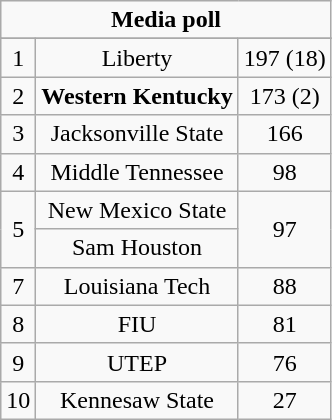<table class="wikitable">
<tr align="center">
<td align="center" Colspan="3"><strong>Media poll</strong></td>
</tr>
<tr align="center">
</tr>
<tr align="center">
<td>1</td>
<td>Liberty</td>
<td>197 (18)</td>
</tr>
<tr align="center">
<td>2</td>
<td><strong>Western Kentucky</strong></td>
<td>173 (2)</td>
</tr>
<tr align="center">
<td>3</td>
<td>Jacksonville State</td>
<td>166</td>
</tr>
<tr align="center">
<td>4</td>
<td>Middle Tennessee</td>
<td>98</td>
</tr>
<tr align="center">
<td rowspan="2">5</td>
<td>New Mexico State</td>
<td rowspan="2">97</td>
</tr>
<tr align="center">
<td>Sam Houston</td>
</tr>
<tr align="center">
<td>7</td>
<td>Louisiana Tech</td>
<td>88</td>
</tr>
<tr align="center">
<td>8</td>
<td>FIU</td>
<td>81</td>
</tr>
<tr align="center">
<td>9</td>
<td>UTEP</td>
<td>76</td>
</tr>
<tr align="center">
<td>10</td>
<td>Kennesaw State</td>
<td>27</td>
</tr>
</table>
